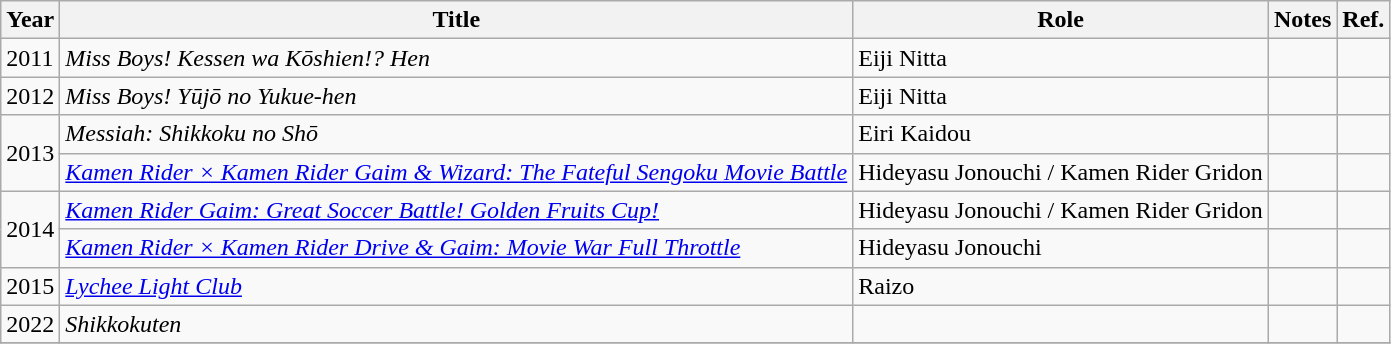<table class="wikitable">
<tr>
<th>Year</th>
<th>Title</th>
<th>Role</th>
<th>Notes</th>
<th>Ref.</th>
</tr>
<tr>
<td>2011</td>
<td><em>Miss Boys! Kessen wa Kōshien!? Hen</em></td>
<td>Eiji Nitta</td>
<td></td>
<td></td>
</tr>
<tr>
<td>2012</td>
<td><em>Miss Boys! Yūjō no Yukue-hen</em></td>
<td>Eiji Nitta</td>
<td></td>
<td></td>
</tr>
<tr>
<td rowspan="2">2013</td>
<td><em>Messiah: Shikkoku no Shō</em></td>
<td>Eiri Kaidou</td>
<td></td>
<td></td>
</tr>
<tr>
<td><em><a href='#'>Kamen Rider × Kamen Rider Gaim & Wizard: The Fateful Sengoku Movie Battle</a></em></td>
<td>Hideyasu Jonouchi / Kamen Rider Gridon</td>
<td></td>
<td></td>
</tr>
<tr>
<td rowspan="2">2014</td>
<td><em><a href='#'>Kamen Rider Gaim: Great Soccer Battle! Golden Fruits Cup!</a></em></td>
<td>Hideyasu Jonouchi / Kamen Rider Gridon</td>
<td></td>
<td></td>
</tr>
<tr>
<td><em><a href='#'>Kamen Rider × Kamen Rider Drive & Gaim: Movie War Full Throttle</a></em></td>
<td>Hideyasu Jonouchi</td>
<td></td>
<td></td>
</tr>
<tr>
<td>2015</td>
<td><em><a href='#'>Lychee Light Club</a></em></td>
<td>Raizo</td>
<td></td>
<td></td>
</tr>
<tr>
<td>2022</td>
<td><em>Shikkokuten</em></td>
<td></td>
<td></td>
<td></td>
</tr>
<tr>
</tr>
</table>
